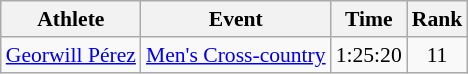<table class=wikitable style=font-size:90%>
<tr>
<th>Athlete</th>
<th>Event</th>
<th>Time</th>
<th>Rank</th>
</tr>
<tr align=center>
<td align=left><a href='#'>Georwill Pérez</a></td>
<td align=left><a href='#'>Men's Cross-country</a></td>
<td>1:25:20</td>
<td>11</td>
</tr>
</table>
